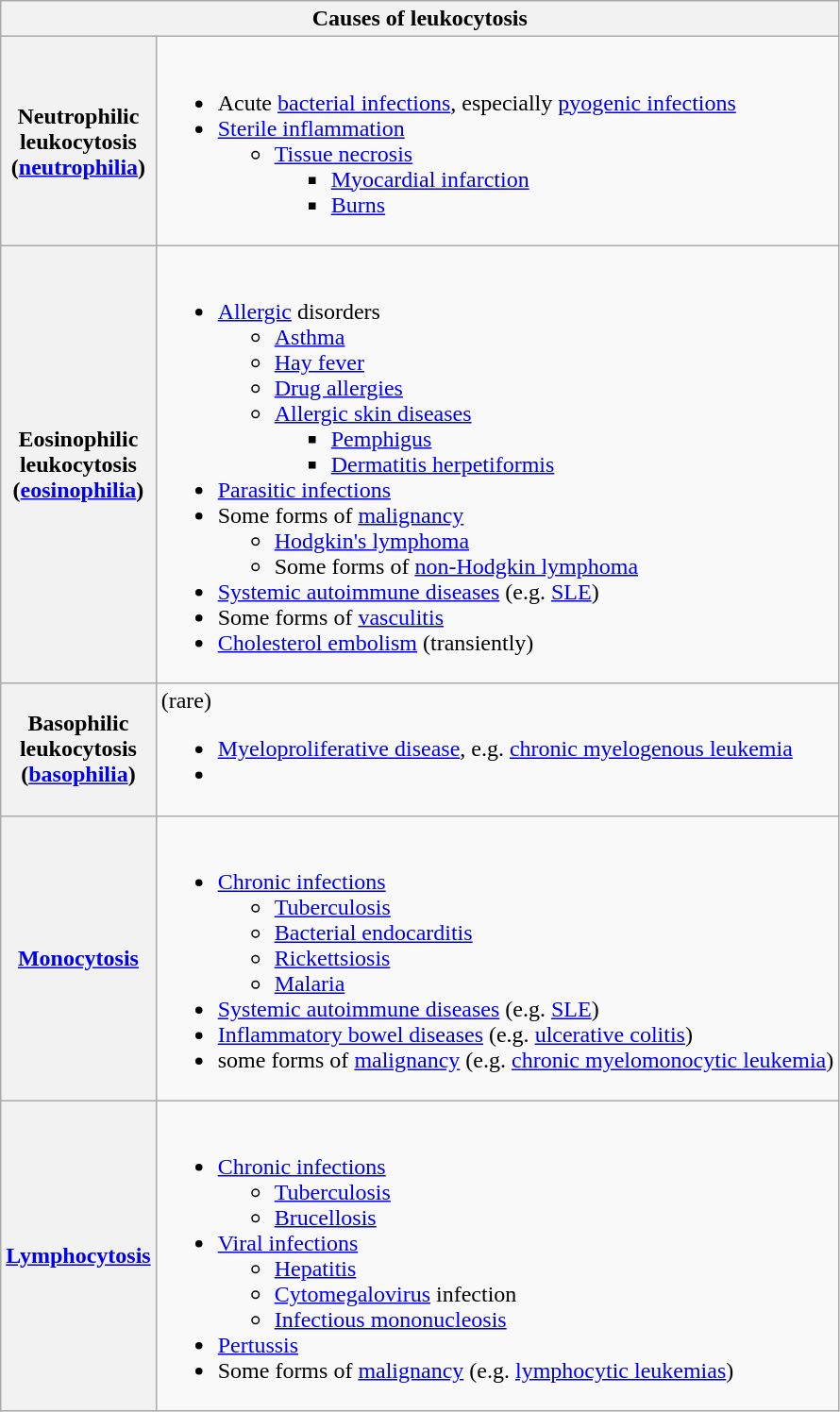<table class="wikitable">
<tr>
<th colspan=5>Causes of leukocytosis</th>
</tr>
<tr>
<th>Neutrophilic <br> leukocytosis <br> (<a href='#'>neutrophilia</a>)</th>
<td><br><ul><li>Acute <a href='#'>bacterial infections</a>, especially <a href='#'>pyogenic infections</a></li><li><a href='#'>Sterile inflammation</a><ul><li><a href='#'>Tissue necrosis</a><ul><li><a href='#'>Myocardial infarction</a></li><li><a href='#'>Burns</a></li></ul></li></ul></li></ul></td>
</tr>
<tr>
<th>Eosinophilic <br> leukocytosis <br> (<a href='#'>eosinophilia</a>)</th>
<td><br><ul><li><a href='#'>Allergic</a> disorders<ul><li><a href='#'>Asthma</a></li><li><a href='#'>Hay fever</a></li><li><a href='#'>Drug allergies</a></li><li><a href='#'>Allergic skin diseases</a><ul><li><a href='#'>Pemphigus</a></li><li><a href='#'>Dermatitis herpetiformis</a></li></ul></li></ul></li><li><a href='#'>Parasitic infections</a></li><li>Some forms of <a href='#'>malignancy</a><ul><li><a href='#'>Hodgkin's lymphoma</a></li><li>Some forms of <a href='#'>non-Hodgkin lymphoma</a></li></ul></li><li><a href='#'>Systemic autoimmune diseases</a> (e.g. <a href='#'>SLE</a>)</li><li>Some forms of <a href='#'>vasculitis</a></li><li><a href='#'>Cholesterol embolism</a> (transiently)</li></ul></td>
</tr>
<tr>
<th>Basophilic <br> leukocytosis <br> (<a href='#'>basophilia</a>)</th>
<td>(rare)<br><ul><li><a href='#'>Myeloproliferative disease</a>, e.g. <a href='#'>chronic myelogenous leukemia</a></li><li></li></ul></td>
</tr>
<tr>
<th><a href='#'>Monocytosis</a></th>
<td><br><ul><li><a href='#'>Chronic infections</a><ul><li><a href='#'>Tuberculosis</a></li><li><a href='#'>Bacterial endocarditis</a></li><li><a href='#'>Rickettsiosis</a></li><li><a href='#'>Malaria</a></li></ul></li><li><a href='#'>Systemic autoimmune diseases</a> (e.g. <a href='#'>SLE</a>)</li><li><a href='#'>Inflammatory bowel diseases</a> (e.g. <a href='#'>ulcerative colitis</a>)</li><li>some forms of <a href='#'>malignancy</a> (e.g. <a href='#'>chronic myelomonocytic leukemia</a>)</li></ul></td>
</tr>
<tr>
<th><a href='#'>Lymphocytosis</a></th>
<td><br><ul><li><a href='#'>Chronic infections</a><ul><li><a href='#'>Tuberculosis</a></li><li><a href='#'>Brucellosis</a></li></ul></li><li><a href='#'>Viral infections</a><ul><li><a href='#'>Hepatitis</a></li><li><a href='#'>Cytomegalovirus</a> infection</li><li><a href='#'>Infectious mononucleosis</a></li></ul></li><li><a href='#'>Pertussis</a></li><li>Some forms of <a href='#'>malignancy</a> (e.g. <a href='#'>lymphocytic leukemias</a>)</li></ul></td>
</tr>
</table>
